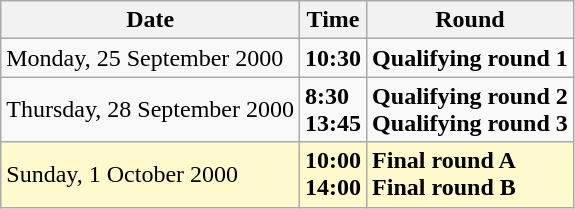<table class="wikitable">
<tr>
<th>Date</th>
<th>Time</th>
<th>Round</th>
</tr>
<tr>
<td>Monday, 25 September 2000</td>
<td><strong>10:30</strong></td>
<td><strong>Qualifying round 1</strong></td>
</tr>
<tr>
<td>Thursday, 28 September 2000</td>
<td><strong>8:30</strong><br><strong>13:45</strong></td>
<td><strong>Qualifying round 2</strong><br><strong>Qualifying round 3</strong></td>
</tr>
<tr style=background:lemonchiffon>
<td>Sunday, 1 October 2000</td>
<td><strong>10:00</strong><br><strong>14:00</strong></td>
<td><strong>Final round A</strong><br><strong>Final round B</strong></td>
</tr>
</table>
